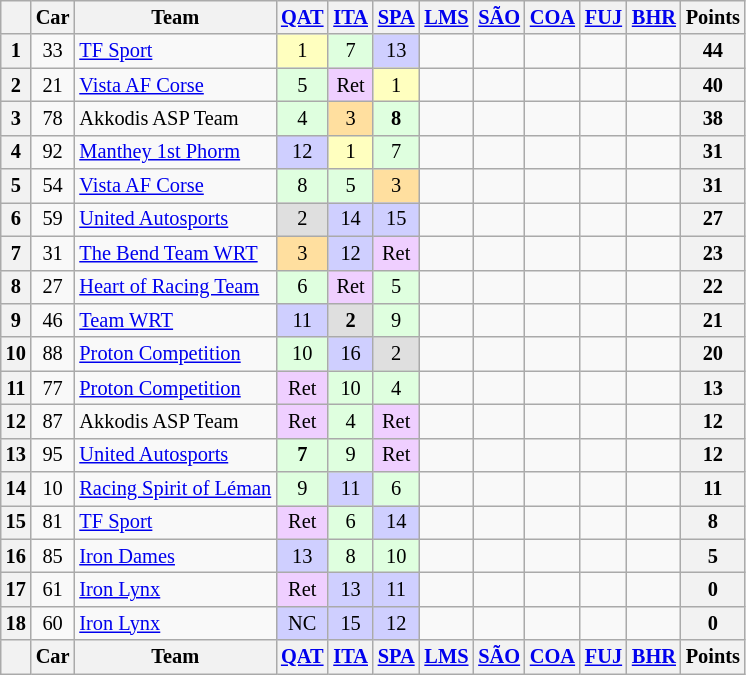<table class="wikitable" style="font-size:85%; text-align:center;">
<tr>
<th></th>
<th>Car</th>
<th>Team</th>
<th><a href='#'>QAT</a><br></th>
<th><a href='#'>ITA</a><br></th>
<th><a href='#'>SPA</a><br></th>
<th><a href='#'>LMS</a><br></th>
<th><a href='#'>SÃO</a><br></th>
<th><a href='#'>COA</a><br></th>
<th><a href='#'>FUJ</a><br></th>
<th><a href='#'>BHR</a><br></th>
<th>Points</th>
</tr>
<tr>
<th>1</th>
<td>33</td>
<td align=left> <a href='#'>TF Sport</a></td>
<td style="background:#ffffbf;">1</td>
<td style="background:#dfffdf;">7</td>
<td style="background:#cfcfff;">13</td>
<td></td>
<td></td>
<td></td>
<td></td>
<td></td>
<th>44</th>
</tr>
<tr>
<th>2</th>
<td>21</td>
<td align=left> <a href='#'>Vista AF Corse</a></td>
<td style="background:#dfffdf;">5</td>
<td style="background:#efcfff;">Ret</td>
<td style="background:#ffffbf;">1</td>
<td></td>
<td></td>
<td></td>
<td></td>
<td></td>
<th>40</th>
</tr>
<tr>
<th>3</th>
<td>78</td>
<td align=left> Akkodis ASP Team</td>
<td style="background:#dfffdf;">4</td>
<td style="background:#ffdf9f;">3</td>
<td style="background:#dfffdf;"><strong>8</strong></td>
<td></td>
<td></td>
<td></td>
<td></td>
<td></td>
<th>38</th>
</tr>
<tr>
<th>4</th>
<td>92</td>
<td align=left> <a href='#'>Manthey 1st Phorm</a></td>
<td style="background:#cfcfff;">12</td>
<td style="background:#ffffbf;">1</td>
<td style="background:#dfffdf;">7</td>
<td></td>
<td></td>
<td></td>
<td></td>
<td></td>
<th>31</th>
</tr>
<tr>
<th>5</th>
<td>54</td>
<td align=left> <a href='#'>Vista AF Corse</a></td>
<td style="background:#dfffdf;">8</td>
<td style="background:#dfffdf;">5</td>
<td style="background:#ffdf9f;">3</td>
<td></td>
<td></td>
<td></td>
<td></td>
<td></td>
<th>31</th>
</tr>
<tr>
<th>6</th>
<td>59</td>
<td align=left> <a href='#'>United Autosports</a></td>
<td style="background:#dfdfdf;">2</td>
<td style="background:#cfcfff;">14</td>
<td style="background:#cfcfff;">15</td>
<td></td>
<td></td>
<td></td>
<td></td>
<td></td>
<th>27</th>
</tr>
<tr>
<th>7</th>
<td>31</td>
<td align=left> <a href='#'>The Bend Team WRT</a></td>
<td style="background:#ffdf9f;">3</td>
<td style="background:#cfcfff;">12</td>
<td style="background:#efcfff;">Ret</td>
<td></td>
<td></td>
<td></td>
<td></td>
<td></td>
<th>23</th>
</tr>
<tr>
<th>8</th>
<td>27</td>
<td align=left> <a href='#'>Heart of Racing Team</a></td>
<td style="background:#dfffdf;">6</td>
<td style="background:#efcfff;">Ret</td>
<td style="background:#dfffdf;">5</td>
<td></td>
<td></td>
<td></td>
<td></td>
<td></td>
<th>22</th>
</tr>
<tr>
<th>9</th>
<td>46</td>
<td align=left> <a href='#'>Team WRT</a></td>
<td style="background:#cfcfff;">11</td>
<td style="background:#dfdfdf;"><strong>2</strong></td>
<td style="background:#dfffdf;">9</td>
<td></td>
<td></td>
<td></td>
<td></td>
<td></td>
<th>21</th>
</tr>
<tr>
<th>10</th>
<td>88</td>
<td align=left> <a href='#'>Proton Competition</a></td>
<td style="background:#dfffdf;">10</td>
<td style="background:#cfcfff;">16</td>
<td style="background:#dfdfdf;">2</td>
<td></td>
<td></td>
<td></td>
<td></td>
<td></td>
<th>20</th>
</tr>
<tr>
<th>11</th>
<td>77</td>
<td align=left> <a href='#'>Proton Competition</a></td>
<td style="background:#efcfff;">Ret</td>
<td style="background:#dfffdf;">10</td>
<td style="background:#dfffdf;">4</td>
<td></td>
<td></td>
<td></td>
<td></td>
<td></td>
<th>13</th>
</tr>
<tr>
<th>12</th>
<td>87</td>
<td align=left> Akkodis ASP Team</td>
<td style="background:#efcfff;">Ret</td>
<td style="background:#dfffdf;">4</td>
<td style="background:#efcfff;">Ret</td>
<td></td>
<td></td>
<td></td>
<td></td>
<td></td>
<th>12</th>
</tr>
<tr>
<th>13</th>
<td>95</td>
<td align=left> <a href='#'>United Autosports</a></td>
<td style="background:#dfffdf;"><strong>7</strong></td>
<td style="background:#dfffdf;">9</td>
<td style="background:#efcfff;">Ret</td>
<td></td>
<td></td>
<td></td>
<td></td>
<td></td>
<th>12</th>
</tr>
<tr>
<th>14</th>
<td>10</td>
<td align=left> <a href='#'>Racing Spirit of Léman</a></td>
<td style="background:#dfffdf;">9</td>
<td style="background:#cfcfff;">11</td>
<td style="background:#dfffdf;">6</td>
<td></td>
<td></td>
<td></td>
<td></td>
<td></td>
<th>11</th>
</tr>
<tr>
<th>15</th>
<td>81</td>
<td align=left> <a href='#'>TF Sport</a></td>
<td style="background:#efcfff;">Ret</td>
<td style="background:#dfffdf;">6</td>
<td style="background:#cfcfff;">14</td>
<td></td>
<td></td>
<td></td>
<td></td>
<td></td>
<th>8</th>
</tr>
<tr>
<th>16</th>
<td>85</td>
<td align=left> <a href='#'>Iron Dames</a></td>
<td style="background:#cfcfff;">13</td>
<td style="background:#dfffdf;">8</td>
<td style="background:#dfffdf;">10</td>
<td></td>
<td></td>
<td></td>
<td></td>
<td></td>
<th>5</th>
</tr>
<tr>
<th>17</th>
<td>61</td>
<td align=left> <a href='#'>Iron Lynx</a></td>
<td style="background:#efcfff;">Ret</td>
<td style="background:#cfcfff;">13</td>
<td style="background:#cfcfff;">11</td>
<td></td>
<td></td>
<td></td>
<td></td>
<td></td>
<th>0</th>
</tr>
<tr>
<th>18</th>
<td>60</td>
<td align=left> <a href='#'>Iron Lynx</a></td>
<td style="background:#cfcfff;">NC</td>
<td style="background:#cfcfff;">15</td>
<td style="background:#cfcfff;">12</td>
<td></td>
<td></td>
<td></td>
<td></td>
<td></td>
<th>0</th>
</tr>
<tr>
<th></th>
<th>Car</th>
<th>Team</th>
<th><a href='#'>QAT</a><br></th>
<th><a href='#'>ITA</a><br></th>
<th><a href='#'>SPA</a><br></th>
<th><a href='#'>LMS</a><br></th>
<th><a href='#'>SÃO</a><br></th>
<th><a href='#'>COA</a><br></th>
<th><a href='#'>FUJ</a><br></th>
<th><a href='#'>BHR</a><br></th>
<th>Points</th>
</tr>
</table>
